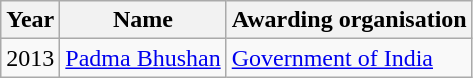<table class="wikitable">
<tr>
<th>Year</th>
<th>Name</th>
<th>Awarding organisation</th>
</tr>
<tr>
<td>2013</td>
<td><a href='#'>Padma Bhushan</a></td>
<td><a href='#'>Government of India</a></td>
</tr>
</table>
